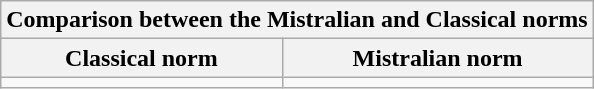<table class="wikitable" style="text-align:center">
<tr>
<th colspan="2">Comparison between the Mistralian and Classical norms</th>
</tr>
<tr>
<th>Classical norm</th>
<th>Mistralian norm</th>
</tr>
<tr>
<td style="border: 1px #aaa solid; background:#f9f9f9; text-align:left"></td>
<td style="background:#f9f9f9; text-align:left"></td>
</tr>
</table>
